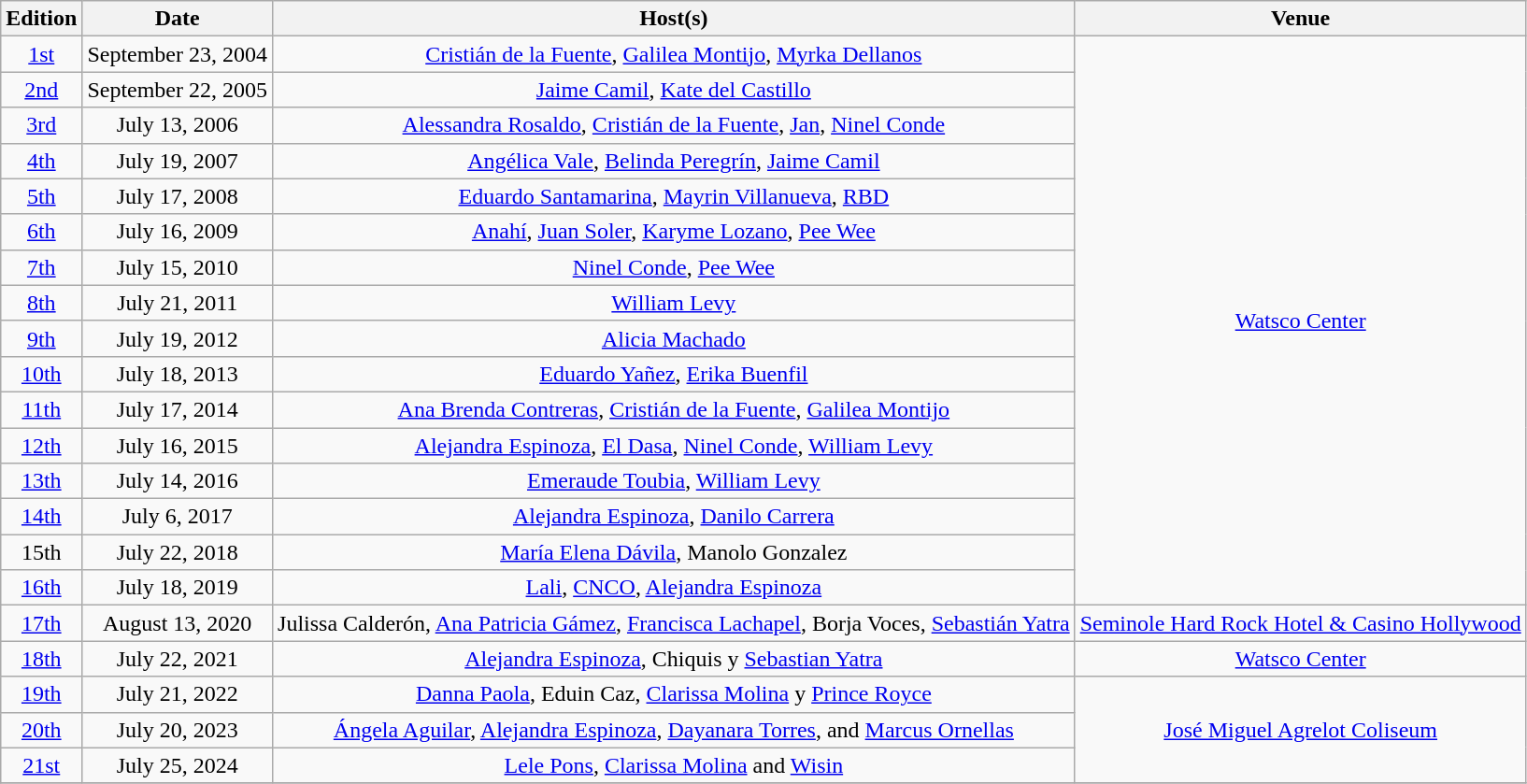<table class="sortable wikitable" style="text-align: center">
<tr>
<th style="width:50">Edition</th>
<th style="width:50">Date</th>
<th style="width:50">Host(s)</th>
<th style="width:50">Venue</th>
</tr>
<tr>
<td><a href='#'>1st</a></td>
<td>September 23, 2004</td>
<td><a href='#'>Cristián de la Fuente</a>, <a href='#'>Galilea Montijo</a>, <a href='#'>Myrka Dellanos</a></td>
<td rowspan=16><a href='#'>Watsco Center</a></td>
</tr>
<tr>
<td><a href='#'>2nd</a></td>
<td>September 22, 2005</td>
<td><a href='#'>Jaime Camil</a>, <a href='#'>Kate del Castillo</a></td>
</tr>
<tr>
<td><a href='#'>3rd</a></td>
<td>July 13, 2006</td>
<td><a href='#'>Alessandra Rosaldo</a>, <a href='#'>Cristián de la Fuente</a>, <a href='#'>Jan</a>, <a href='#'>Ninel Conde</a></td>
</tr>
<tr>
<td><a href='#'>4th</a></td>
<td>July 19, 2007</td>
<td><a href='#'>Angélica Vale</a>, <a href='#'>Belinda Peregrín</a>, <a href='#'>Jaime Camil</a></td>
</tr>
<tr>
<td><a href='#'>5th</a></td>
<td>July 17, 2008</td>
<td><a href='#'>Eduardo Santamarina</a>, <a href='#'>Mayrin Villanueva</a>, <a href='#'>RBD</a></td>
</tr>
<tr>
<td><a href='#'>6th</a></td>
<td>July 16, 2009</td>
<td><a href='#'>Anahí</a>, <a href='#'>Juan Soler</a>, <a href='#'>Karyme Lozano</a>, <a href='#'>Pee Wee</a></td>
</tr>
<tr>
<td><a href='#'>7th</a></td>
<td>July 15, 2010</td>
<td><a href='#'>Ninel Conde</a>, <a href='#'>Pee Wee</a></td>
</tr>
<tr>
<td><a href='#'>8th</a></td>
<td>July 21, 2011</td>
<td><a href='#'>William Levy</a></td>
</tr>
<tr>
<td><a href='#'>9th</a></td>
<td>July 19, 2012</td>
<td><a href='#'>Alicia Machado</a></td>
</tr>
<tr>
<td><a href='#'>10th</a></td>
<td>July 18, 2013</td>
<td><a href='#'>Eduardo Yañez</a>, <a href='#'>Erika Buenfil</a></td>
</tr>
<tr>
<td><a href='#'>11th</a></td>
<td>July 17, 2014</td>
<td><a href='#'>Ana Brenda Contreras</a>, <a href='#'>Cristián de la Fuente</a>, <a href='#'>Galilea Montijo</a></td>
</tr>
<tr>
<td><a href='#'>12th</a></td>
<td>July 16, 2015</td>
<td><a href='#'>Alejandra Espinoza</a>, <a href='#'>El Dasa</a>, <a href='#'>Ninel Conde</a>, <a href='#'>William Levy</a></td>
</tr>
<tr>
<td><a href='#'>13th</a></td>
<td>July 14, 2016</td>
<td><a href='#'>Emeraude Toubia</a>, <a href='#'>William Levy</a></td>
</tr>
<tr>
<td><a href='#'>14th</a></td>
<td>July 6, 2017</td>
<td><a href='#'>Alejandra Espinoza</a>, <a href='#'>Danilo Carrera</a></td>
</tr>
<tr>
<td>15th</td>
<td>July 22, 2018</td>
<td><a href='#'>María Elena Dávila</a>, Manolo Gonzalez</td>
</tr>
<tr>
<td><a href='#'>16th</a></td>
<td>July 18, 2019</td>
<td><a href='#'>Lali</a>, <a href='#'>CNCO</a>, <a href='#'>Alejandra Espinoza</a></td>
</tr>
<tr>
<td><a href='#'>17th</a></td>
<td>August 13, 2020</td>
<td>Julissa Calderón, <a href='#'>Ana Patricia Gámez</a>, <a href='#'>Francisca Lachapel</a>, Borja Voces, <a href='#'>Sebastián Yatra</a></td>
<td><a href='#'>Seminole Hard Rock Hotel & Casino Hollywood</a></td>
</tr>
<tr>
<td><a href='#'>18th</a></td>
<td>July 22, 2021</td>
<td><a href='#'>Alejandra Espinoza</a>, Chiquis y <a href='#'>Sebastian Yatra</a></td>
<td><a href='#'>Watsco Center</a></td>
</tr>
<tr>
<td><a href='#'>19th</a></td>
<td>July 21, 2022</td>
<td><a href='#'>Danna Paola</a>, Eduin Caz, <a href='#'>Clarissa Molina</a> y <a href='#'>Prince Royce</a></td>
<td rowspan="3"><a href='#'>José Miguel Agrelot Coliseum</a></td>
</tr>
<tr>
<td><a href='#'>20th</a></td>
<td>July 20, 2023</td>
<td><a href='#'>Ángela Aguilar</a>, <a href='#'>Alejandra Espinoza</a>, <a href='#'>Dayanara Torres</a>, and <a href='#'>Marcus Ornellas</a></td>
</tr>
<tr>
<td><a href='#'>21st</a></td>
<td>July 25, 2024</td>
<td><a href='#'>Lele Pons</a>, <a href='#'>Clarissa Molina</a> and <a href='#'>Wisin</a></td>
</tr>
<tr>
</tr>
</table>
